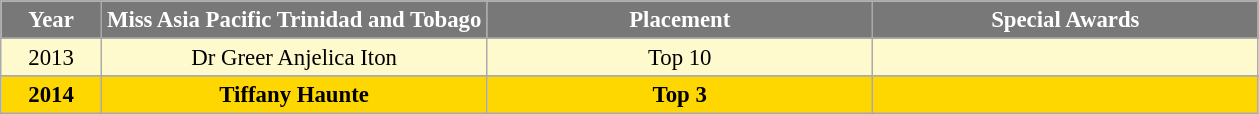<table class="wikitable sortable" style="font-size: 95%; text-align:center">
<tr>
<th width="60" style="background-color:#787878;color:#FFFFFF;">Year</th>
<th width="250" style="background-color:#787878;color:#FFFFFF;">Miss Asia Pacific Trinidad and Tobago</th>
<th width="250" style="background-color:#787878;color:#FFFFFF;">Placement</th>
<th width="250" style="background-color:#787878;color:#FFFFFF;">Special Awards</th>
</tr>
<tr>
</tr>
<tr style="background-color:#FFFACD">
<td>2013</td>
<td>Dr Greer Anjelica Iton</td>
<td>Top 10</td>
<td></td>
</tr>
<tr>
</tr>
<tr style="background-color:Gold; font-weight: bold">
<td>2014</td>
<td>Tiffany Haunte</td>
<td>Top 3</td>
<td></td>
</tr>
</table>
